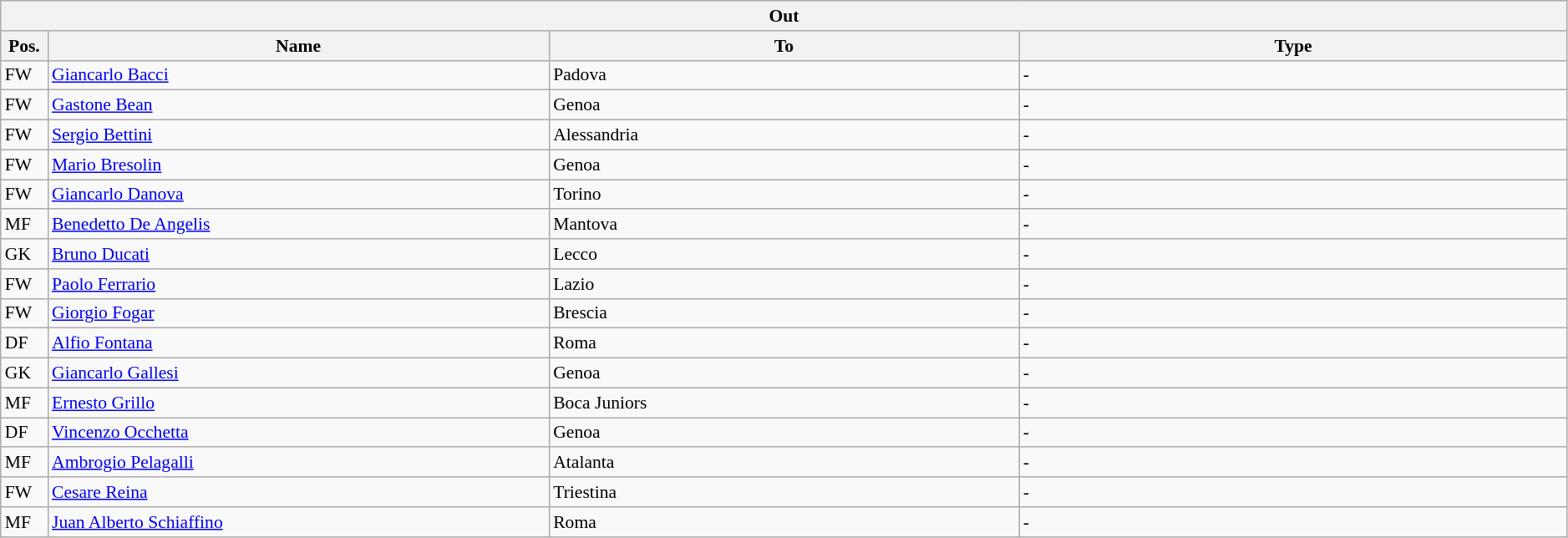<table class="wikitable" style="font-size:90%;width:99%;">
<tr>
<th colspan="4">Out</th>
</tr>
<tr>
<th width=3%>Pos.</th>
<th width=32%>Name</th>
<th width=30%>To</th>
<th width=35%>Type</th>
</tr>
<tr>
<td>FW</td>
<td><a href='#'>Giancarlo Bacci</a></td>
<td>Padova</td>
<td>-</td>
</tr>
<tr>
<td>FW</td>
<td><a href='#'>Gastone Bean</a></td>
<td>Genoa</td>
<td>-</td>
</tr>
<tr>
<td>FW</td>
<td><a href='#'>Sergio Bettini</a></td>
<td>Alessandria</td>
<td>-</td>
</tr>
<tr>
<td>FW</td>
<td><a href='#'>Mario Bresolin</a></td>
<td>Genoa</td>
<td>-</td>
</tr>
<tr>
<td>FW</td>
<td><a href='#'>Giancarlo Danova</a></td>
<td>Torino</td>
<td>-</td>
</tr>
<tr>
<td>MF</td>
<td><a href='#'>Benedetto De Angelis</a></td>
<td>Mantova</td>
<td>-</td>
</tr>
<tr>
<td>GK</td>
<td><a href='#'>Bruno Ducati</a></td>
<td>Lecco</td>
<td>-</td>
</tr>
<tr>
<td>FW</td>
<td><a href='#'>Paolo Ferrario</a></td>
<td>Lazio</td>
<td>-</td>
</tr>
<tr>
<td>FW</td>
<td><a href='#'>Giorgio Fogar</a></td>
<td>Brescia</td>
<td>-</td>
</tr>
<tr>
<td>DF</td>
<td><a href='#'>Alfio Fontana</a></td>
<td>Roma</td>
<td>-</td>
</tr>
<tr>
<td>GK</td>
<td><a href='#'>Giancarlo Gallesi</a></td>
<td>Genoa</td>
<td>-</td>
</tr>
<tr>
<td>MF</td>
<td><a href='#'>Ernesto Grillo</a></td>
<td>Boca Juniors</td>
<td>-</td>
</tr>
<tr>
<td>DF</td>
<td><a href='#'>Vincenzo Occhetta</a></td>
<td>Genoa</td>
<td>-</td>
</tr>
<tr>
<td>MF</td>
<td><a href='#'>Ambrogio Pelagalli</a></td>
<td>Atalanta</td>
<td>-</td>
</tr>
<tr>
<td>FW</td>
<td><a href='#'>Cesare Reina</a></td>
<td>Triestina</td>
<td>-</td>
</tr>
<tr>
<td>MF</td>
<td><a href='#'>Juan Alberto Schiaffino</a></td>
<td>Roma</td>
<td>-</td>
</tr>
</table>
